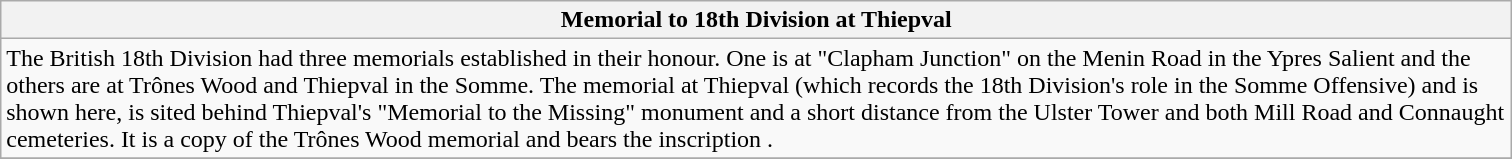<table class="wikitable sortable">
<tr>
<th scope="col" style="width:1000px;">Memorial to 18th Division at Thiepval</th>
</tr>
<tr>
<td>The British 18th Division had three memorials established in their honour.  One is at "Clapham Junction" on the Menin Road in the Ypres Salient and the others are at Trônes Wood and Thiepval in the Somme. The memorial at Thiepval (which records the 18th Division's role in the Somme Offensive) and is shown here, is sited behind Thiepval's "Memorial to the Missing" monument and a short distance from the Ulster Tower and both Mill Road and Connaught cemeteries.   It is a copy of the Trônes Wood memorial and bears the inscription .<br>
</td>
</tr>
<tr>
</tr>
</table>
